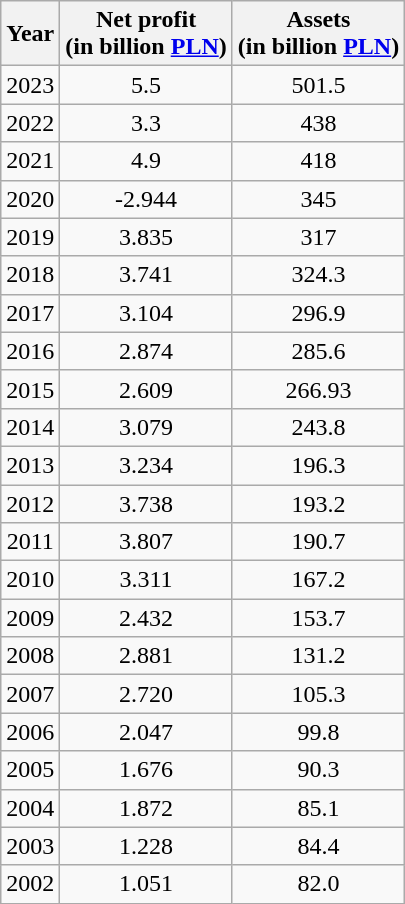<table class="wikitable sortable" style="text-align:center;">
<tr>
<th>Year</th>
<th>Net profit<br>(in billion <a href='#'>PLN</a>)</th>
<th>Assets<br>(in billion <a href='#'>PLN</a>)</th>
</tr>
<tr>
<td>2023</td>
<td>5.5</td>
<td>501.5</td>
</tr>
<tr>
<td>2022</td>
<td>3.3</td>
<td>438</td>
</tr>
<tr>
<td>2021</td>
<td>4.9</td>
<td>418</td>
</tr>
<tr>
<td>2020</td>
<td>-2.944</td>
<td>345</td>
</tr>
<tr>
<td>2019</td>
<td>3.835</td>
<td>317</td>
</tr>
<tr>
<td>2018</td>
<td>3.741</td>
<td>324.3</td>
</tr>
<tr>
<td>2017</td>
<td>3.104</td>
<td>296.9</td>
</tr>
<tr>
<td>2016</td>
<td>2.874</td>
<td>285.6</td>
</tr>
<tr>
<td>2015</td>
<td>2.609</td>
<td>266.93</td>
</tr>
<tr>
<td>2014</td>
<td>3.079</td>
<td>243.8</td>
</tr>
<tr>
<td>2013</td>
<td>3.234</td>
<td>196.3</td>
</tr>
<tr>
<td>2012</td>
<td>3.738</td>
<td>193.2</td>
</tr>
<tr>
<td>2011</td>
<td>3.807</td>
<td>190.7</td>
</tr>
<tr>
<td>2010</td>
<td>3.311</td>
<td>167.2</td>
</tr>
<tr>
<td>2009</td>
<td>2.432</td>
<td>153.7</td>
</tr>
<tr>
<td>2008</td>
<td>2.881</td>
<td>131.2</td>
</tr>
<tr>
<td>2007</td>
<td>2.720</td>
<td>105.3</td>
</tr>
<tr>
<td>2006</td>
<td>2.047</td>
<td>99.8</td>
</tr>
<tr>
<td>2005</td>
<td>1.676</td>
<td>90.3</td>
</tr>
<tr>
<td>2004</td>
<td>1.872</td>
<td>85.1</td>
</tr>
<tr>
<td>2003</td>
<td>1.228</td>
<td>84.4</td>
</tr>
<tr>
<td>2002</td>
<td>1.051</td>
<td>82.0</td>
</tr>
</table>
